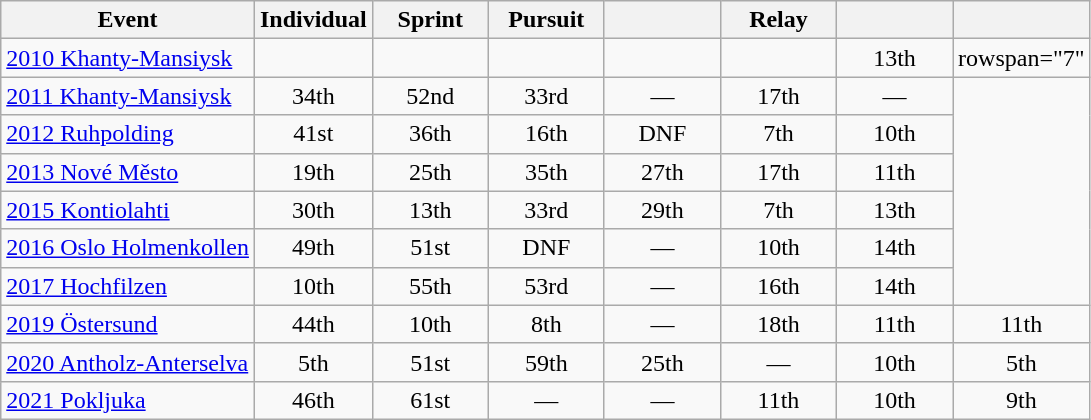<table class="wikitable" style="text-align: center;">
<tr ">
<th>Event</th>
<th style="width:70px;">Individual</th>
<th style="width:70px;">Sprint</th>
<th style="width:70px;">Pursuit</th>
<th style="width:70px;"></th>
<th style="width:70px;">Relay</th>
<th style="width:70px;"></th>
<th style="width:70px;"></th>
</tr>
<tr>
<td align=left> <a href='#'>2010 Khanty-Mansiysk</a></td>
<td></td>
<td></td>
<td></td>
<td></td>
<td></td>
<td>13th</td>
<td>rowspan="7" </td>
</tr>
<tr>
<td align=left> <a href='#'>2011 Khanty-Mansiysk</a></td>
<td>34th</td>
<td>52nd</td>
<td>33rd</td>
<td>—</td>
<td>17th</td>
<td>—</td>
</tr>
<tr>
<td align=left> <a href='#'>2012 Ruhpolding</a></td>
<td>41st</td>
<td>36th</td>
<td>16th</td>
<td>DNF</td>
<td>7th</td>
<td>10th</td>
</tr>
<tr>
<td align=left> <a href='#'>2013 Nové Město</a></td>
<td>19th</td>
<td>25th</td>
<td>35th</td>
<td>27th</td>
<td>17th</td>
<td>11th</td>
</tr>
<tr>
<td align=left> <a href='#'>2015 Kontiolahti</a></td>
<td>30th</td>
<td>13th</td>
<td>33rd</td>
<td>29th</td>
<td>7th</td>
<td>13th</td>
</tr>
<tr>
<td align=left> <a href='#'>2016 Oslo Holmenkollen</a></td>
<td>49th</td>
<td>51st</td>
<td>DNF</td>
<td>—</td>
<td>10th</td>
<td>14th</td>
</tr>
<tr>
<td align=left> <a href='#'>2017 Hochfilzen</a></td>
<td>10th</td>
<td>55th</td>
<td>53rd</td>
<td>—</td>
<td>16th</td>
<td>14th</td>
</tr>
<tr>
<td align=left> <a href='#'>2019 Östersund</a></td>
<td>44th</td>
<td>10th</td>
<td>8th</td>
<td>—</td>
<td>18th</td>
<td>11th</td>
<td>11th</td>
</tr>
<tr>
<td align=left> <a href='#'>2020 Antholz-Anterselva</a></td>
<td>5th</td>
<td>51st</td>
<td>59th</td>
<td>25th</td>
<td>—</td>
<td>10th</td>
<td>5th</td>
</tr>
<tr>
<td align=left> <a href='#'>2021 Pokljuka</a></td>
<td>46th</td>
<td>61st</td>
<td>—</td>
<td>—</td>
<td>11th</td>
<td>10th</td>
<td>9th</td>
</tr>
</table>
